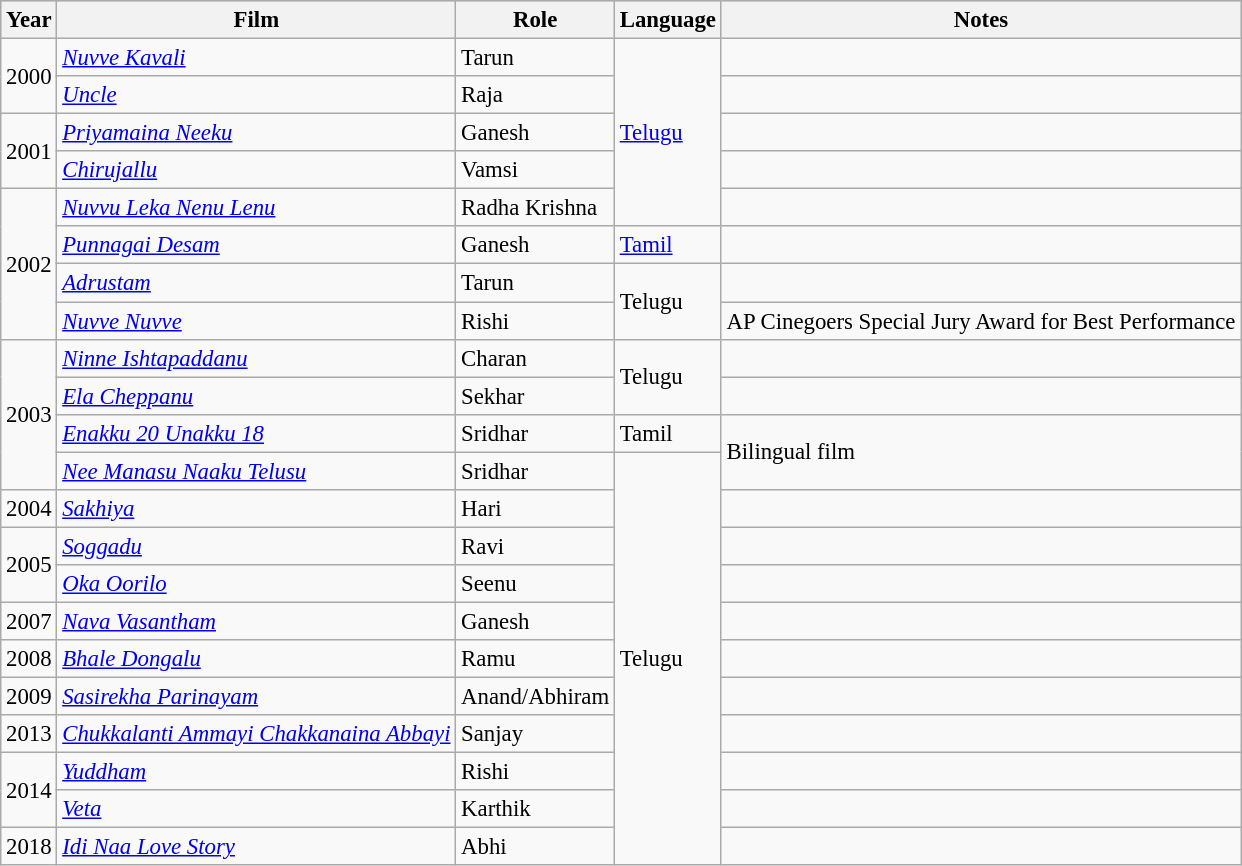<table class="wikitable" style="font-size:95%;">
<tr style="background:#ccc; text-align:center;">
<th>Year</th>
<th>Film</th>
<th>Role</th>
<th>Language</th>
<th>Notes</th>
</tr>
<tr>
<td rowspan="2">2000</td>
<td><em><a href='#'>Nuvve Kavali</a></em></td>
<td>Tarun</td>
<td rowspan="5"><a href='#'>Telugu</a></td>
<td></td>
</tr>
<tr>
<td><em><a href='#'>Uncle</a></em></td>
<td>Raja</td>
<td></td>
</tr>
<tr>
<td rowspan="2">2001</td>
<td><em><a href='#'>Priyamaina Neeku</a></em></td>
<td>Ganesh</td>
<td></td>
</tr>
<tr>
<td><em><a href='#'>Chirujallu</a></em></td>
<td>Vamsi</td>
<td></td>
</tr>
<tr>
<td rowspan="4">2002</td>
<td><em><a href='#'>Nuvvu Leka Nenu Lenu</a></em></td>
<td>Radha Krishna</td>
<td></td>
</tr>
<tr>
<td><em><a href='#'>Punnagai Desam</a></em></td>
<td>Ganesh</td>
<td><a href='#'>Tamil</a></td>
<td></td>
</tr>
<tr>
<td><em><a href='#'>Adrustam</a></em></td>
<td>Tarun</td>
<td rowspan="2">Telugu</td>
<td></td>
</tr>
<tr>
<td><em><a href='#'>Nuvve Nuvve</a></em></td>
<td>Rishi</td>
<td>AP Cinegoers Special Jury Award for Best Performance</td>
</tr>
<tr>
<td rowspan="4">2003</td>
<td><em><a href='#'>Ninne Ishtapaddanu</a></em></td>
<td>Charan</td>
<td rowspan="2">Telugu</td>
<td></td>
</tr>
<tr>
<td><em><a href='#'>Ela Cheppanu</a></em></td>
<td>Sekhar</td>
<td></td>
</tr>
<tr>
<td><em><a href='#'>Enakku 20 Unakku 18</a></em></td>
<td>Sridhar</td>
<td>Tamil</td>
<td rowspan="2">Bilingual film</td>
</tr>
<tr>
<td><em><a href='#'>Nee Manasu Naaku Telusu</a></em></td>
<td>Sridhar</td>
<td rowspan="11">Telugu</td>
</tr>
<tr>
<td>2004</td>
<td><em><a href='#'>Sakhiya</a></em></td>
<td>Hari</td>
<td></td>
</tr>
<tr>
<td rowspan="2">2005</td>
<td><em><a href='#'>Soggadu</a></em></td>
<td>Ravi</td>
<td></td>
</tr>
<tr>
<td><em><a href='#'>Oka Oorilo</a></em></td>
<td>Seenu</td>
<td></td>
</tr>
<tr>
<td>2007</td>
<td><em><a href='#'>Nava Vasantham</a></em></td>
<td>Ganesh</td>
<td></td>
</tr>
<tr>
<td>2008</td>
<td><em><a href='#'>Bhale Dongalu</a></em></td>
<td>Ramu</td>
<td></td>
</tr>
<tr>
<td>2009</td>
<td><em><a href='#'>Sasirekha Parinayam</a></em></td>
<td>Anand/Abhiram</td>
<td></td>
</tr>
<tr>
<td>2013</td>
<td><em><a href='#'>Chukkalanti Ammayi Chakkanaina Abbayi</a></em></td>
<td>Sanjay</td>
<td></td>
</tr>
<tr>
<td rowspan="2">2014</td>
<td><em><a href='#'>Yuddham</a></em></td>
<td>Rishi</td>
<td></td>
</tr>
<tr>
<td><em><a href='#'>Veta</a></em></td>
<td>Karthik</td>
<td></td>
</tr>
<tr>
<td>2018</td>
<td><em><a href='#'>Idi Naa Love Story</a></em></td>
<td>Abhi</td>
<td></td>
</tr>
</table>
